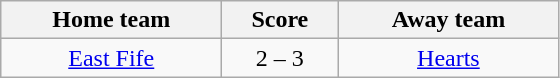<table class="wikitable" style="text-align: center">
<tr>
<th width=140>Home team</th>
<th width=70>Score</th>
<th width=140>Away team</th>
</tr>
<tr>
<td><a href='#'>East Fife</a></td>
<td>2 – 3</td>
<td><a href='#'>Hearts</a></td>
</tr>
</table>
